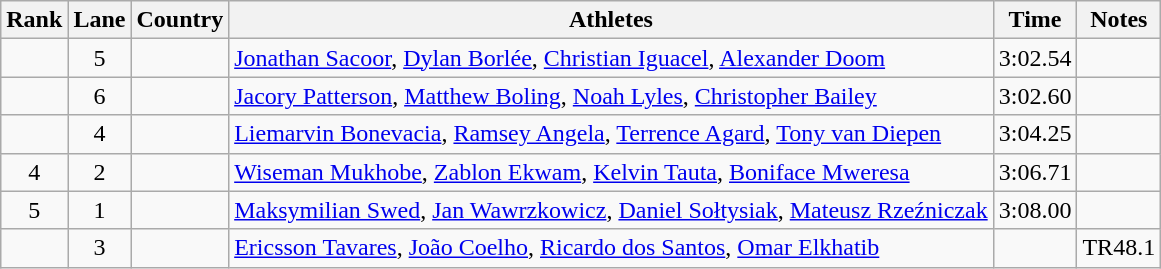<table class="wikitable sortable" style="text-align:center">
<tr>
<th>Rank</th>
<th>Lane</th>
<th>Country</th>
<th>Athletes</th>
<th>Time</th>
<th>Notes</th>
</tr>
<tr>
<td></td>
<td>5</td>
<td align=left></td>
<td align="left"><a href='#'>Jonathan Sacoor</a>, <a href='#'>Dylan Borlée</a>, <a href='#'>Christian Iguacel</a>, <a href='#'>Alexander Doom</a></td>
<td>3:02.54</td>
<td></td>
</tr>
<tr>
<td></td>
<td>6</td>
<td align=left></td>
<td align="left"><a href='#'>Jacory Patterson</a>, <a href='#'>Matthew Boling</a>, <a href='#'>Noah Lyles</a>, <a href='#'>Christopher Bailey</a></td>
<td>3:02.60</td>
<td></td>
</tr>
<tr>
<td></td>
<td>4</td>
<td align="left"></td>
<td align="left"><a href='#'>Liemarvin Bonevacia</a>, <a href='#'>Ramsey Angela</a>, <a href='#'>Terrence Agard</a>, <a href='#'>Tony van Diepen</a></td>
<td>3:04.25</td>
<td></td>
</tr>
<tr>
<td>4</td>
<td>2</td>
<td align="left"></td>
<td align="left"><a href='#'>Wiseman Mukhobe</a>, <a href='#'>Zablon Ekwam</a>, <a href='#'>Kelvin Tauta</a>, <a href='#'>Boniface Mweresa</a></td>
<td>3:06.71</td>
<td></td>
</tr>
<tr>
<td>5</td>
<td>1</td>
<td align="left"></td>
<td align="left"><a href='#'>Maksymilian Swed</a>, <a href='#'>Jan Wawrzkowicz</a>, <a href='#'>Daniel Sołtysiak</a>, <a href='#'>Mateusz Rzeźniczak</a></td>
<td>3:08.00</td>
<td></td>
</tr>
<tr>
<td></td>
<td>3</td>
<td align="left"></td>
<td align="left"><a href='#'>Ericsson Tavares</a>, <a href='#'>João Coelho</a>, <a href='#'>Ricardo dos Santos</a>, <a href='#'>Omar Elkhatib</a></td>
<td></td>
<td>TR48.1</td>
</tr>
</table>
